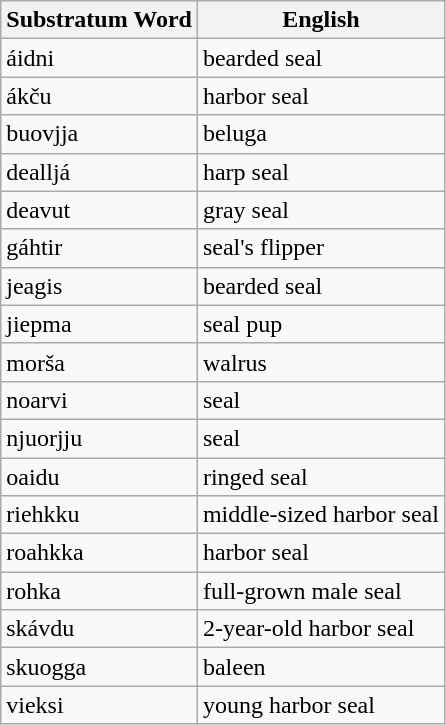<table class="wikitable">
<tr>
<th>Substratum Word</th>
<th>English</th>
</tr>
<tr>
<td>áidni</td>
<td>bearded seal</td>
</tr>
<tr>
<td>ákču</td>
<td>harbor seal</td>
</tr>
<tr>
<td>buovjja</td>
<td>beluga</td>
</tr>
<tr>
<td>dealljá</td>
<td>harp seal</td>
</tr>
<tr>
<td>deavut</td>
<td>gray seal</td>
</tr>
<tr>
<td>gáhtir</td>
<td>seal's flipper</td>
</tr>
<tr>
<td>jeagis</td>
<td>bearded seal</td>
</tr>
<tr>
<td>jiepma</td>
<td>seal pup</td>
</tr>
<tr>
<td>morša</td>
<td>walrus</td>
</tr>
<tr>
<td>noarvi</td>
<td>seal</td>
</tr>
<tr>
<td>njuorjju</td>
<td>seal</td>
</tr>
<tr>
<td>oaidu</td>
<td>ringed seal</td>
</tr>
<tr>
<td>riehkku</td>
<td>middle-sized harbor seal</td>
</tr>
<tr>
<td>roahkka</td>
<td>harbor seal</td>
</tr>
<tr>
<td>rohka</td>
<td>full-grown male seal</td>
</tr>
<tr>
<td>skávdu</td>
<td>2-year-old harbor seal</td>
</tr>
<tr>
<td>skuogga</td>
<td>baleen</td>
</tr>
<tr>
<td>vieksi</td>
<td>young harbor seal</td>
</tr>
</table>
